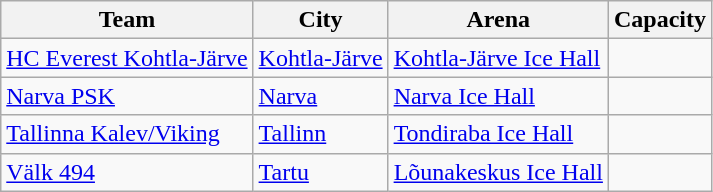<table class="wikitable sortable">
<tr>
<th>Team</th>
<th>City</th>
<th>Arena</th>
<th>Capacity</th>
</tr>
<tr>
<td><a href='#'>HC Everest Kohtla-Järve</a></td>
<td><a href='#'>Kohtla-Järve</a></td>
<td><a href='#'>Kohtla-Järve Ice Hall</a></td>
<td align=center></td>
</tr>
<tr>
<td><a href='#'>Narva PSK</a></td>
<td><a href='#'>Narva</a></td>
<td><a href='#'>Narva Ice Hall</a></td>
<td align=center></td>
</tr>
<tr>
<td><a href='#'>Tallinna Kalev/Viking</a></td>
<td><a href='#'>Tallinn</a></td>
<td><a href='#'>Tondiraba Ice Hall</a></td>
<td align=center></td>
</tr>
<tr>
<td><a href='#'>Välk 494</a></td>
<td><a href='#'>Tartu</a></td>
<td><a href='#'>Lõunakeskus Ice Hall</a></td>
<td></td>
</tr>
</table>
